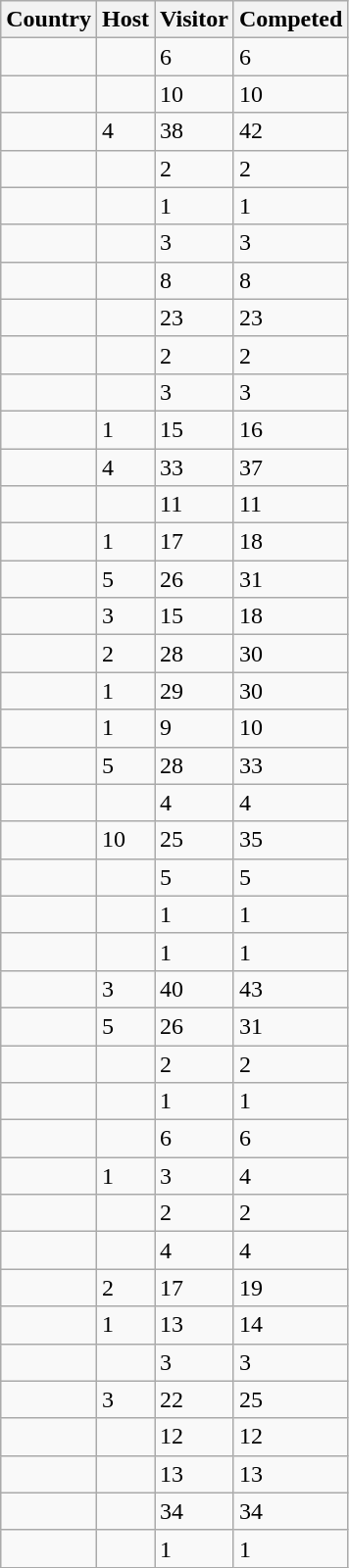<table class="wikitable sortable">
<tr>
<th scope=col>Country</th>
<th scope=col>Host</th>
<th scope=col>Visitor</th>
<th scope=col>Competed</th>
</tr>
<tr>
<td></td>
<td></td>
<td>6</td>
<td>6</td>
</tr>
<tr>
<td></td>
<td></td>
<td>10</td>
<td>10</td>
</tr>
<tr>
<td></td>
<td>4</td>
<td>38</td>
<td>42</td>
</tr>
<tr>
<td></td>
<td></td>
<td>2</td>
<td>2</td>
</tr>
<tr>
<td></td>
<td></td>
<td>1</td>
<td>1</td>
</tr>
<tr>
<td></td>
<td></td>
<td>3</td>
<td>3</td>
</tr>
<tr>
<td></td>
<td></td>
<td>8</td>
<td>8</td>
</tr>
<tr>
<td></td>
<td></td>
<td>23</td>
<td>23</td>
</tr>
<tr>
<td></td>
<td></td>
<td>2</td>
<td>2</td>
</tr>
<tr>
<td></td>
<td></td>
<td>3</td>
<td>3</td>
</tr>
<tr>
<td></td>
<td>1</td>
<td>15</td>
<td>16</td>
</tr>
<tr>
<td></td>
<td>4</td>
<td>33</td>
<td>37</td>
</tr>
<tr>
<td></td>
<td></td>
<td>11</td>
<td>11</td>
</tr>
<tr>
<td></td>
<td>1</td>
<td>17</td>
<td>18</td>
</tr>
<tr>
<td></td>
<td>5</td>
<td>26</td>
<td>31</td>
</tr>
<tr>
<td></td>
<td>3</td>
<td>15</td>
<td>18</td>
</tr>
<tr>
<td></td>
<td>2</td>
<td>28</td>
<td>30</td>
</tr>
<tr>
<td></td>
<td>1</td>
<td>29</td>
<td>30</td>
</tr>
<tr>
<td></td>
<td>1</td>
<td>9</td>
<td>10</td>
</tr>
<tr>
<td></td>
<td>5</td>
<td>28</td>
<td>33</td>
</tr>
<tr>
<td></td>
<td></td>
<td>4</td>
<td>4</td>
</tr>
<tr>
<td></td>
<td>10</td>
<td>25</td>
<td>35</td>
</tr>
<tr>
<td></td>
<td></td>
<td>5</td>
<td>5</td>
</tr>
<tr>
<td></td>
<td></td>
<td>1</td>
<td>1</td>
</tr>
<tr>
<td></td>
<td></td>
<td>1</td>
<td>1</td>
</tr>
<tr>
<td></td>
<td>3</td>
<td>40</td>
<td>43</td>
</tr>
<tr>
<td></td>
<td>5</td>
<td>26</td>
<td>31</td>
</tr>
<tr>
<td></td>
<td></td>
<td>2</td>
<td>2</td>
</tr>
<tr>
<td></td>
<td></td>
<td>1</td>
<td>1</td>
</tr>
<tr>
<td></td>
<td></td>
<td>6</td>
<td>6</td>
</tr>
<tr>
<td></td>
<td>1</td>
<td>3</td>
<td>4</td>
</tr>
<tr>
<td></td>
<td></td>
<td>2</td>
<td>2</td>
</tr>
<tr>
<td></td>
<td></td>
<td>4</td>
<td>4</td>
</tr>
<tr>
<td></td>
<td>2</td>
<td>17</td>
<td>19</td>
</tr>
<tr>
<td></td>
<td>1</td>
<td>13</td>
<td>14</td>
</tr>
<tr>
<td></td>
<td></td>
<td>3</td>
<td>3</td>
</tr>
<tr>
<td></td>
<td>3</td>
<td>22</td>
<td>25</td>
</tr>
<tr>
<td></td>
<td></td>
<td>12</td>
<td>12</td>
</tr>
<tr>
<td></td>
<td></td>
<td>13</td>
<td>13</td>
</tr>
<tr>
<td></td>
<td></td>
<td>34</td>
<td>34</td>
</tr>
<tr>
<td></td>
<td></td>
<td>1</td>
<td>1</td>
</tr>
</table>
